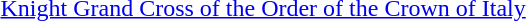<table>
<tr>
<td rowspan=2 style="width:60px; vertical-align:top;"></td>
<td><a href='#'>Knight Grand Cross of the Order of the Crown of Italy</a></td>
</tr>
<tr>
<td></td>
</tr>
</table>
